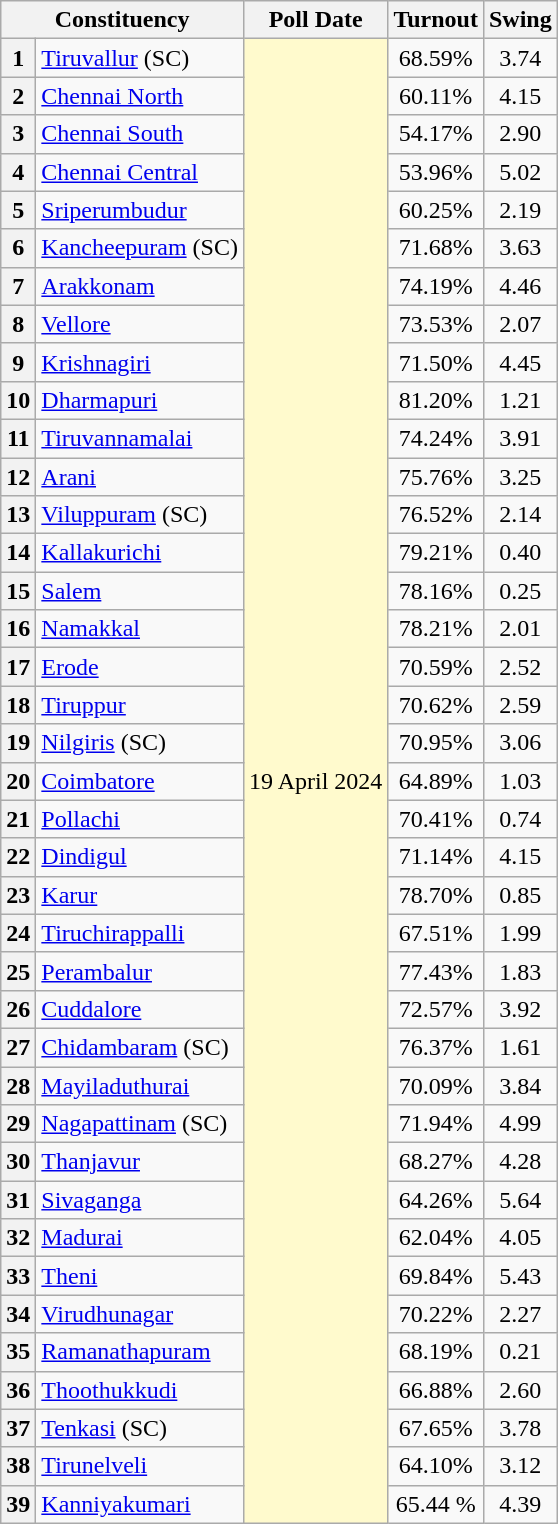<table class="wikitable sortable">
<tr>
<th colspan="2">Constituency</th>
<th>Poll Date</th>
<th>Turnout</th>
<th>Swing</th>
</tr>
<tr>
<th>1</th>
<td><a href='#'>Tiruvallur</a> (SC)</td>
<td rowspan="39"  bgcolor="#FFFACD">19 April 2024</td>
<td style="text-align:center;">68.59%</td>
<td style="text-align:center;"> 3.74</td>
</tr>
<tr>
<th>2</th>
<td><a href='#'>Chennai North</a></td>
<td style="text-align:center;">60.11%</td>
<td style="text-align:center;"> 4.15</td>
</tr>
<tr>
<th>3</th>
<td><a href='#'>Chennai South</a></td>
<td style="text-align:center;">54.17%</td>
<td style="text-align:center;"> 2.90</td>
</tr>
<tr>
<th>4</th>
<td><a href='#'>Chennai Central</a></td>
<td style="text-align:center;">53.96%</td>
<td style="text-align:center;"> 5.02</td>
</tr>
<tr>
<th>5</th>
<td><a href='#'>Sriperumbudur</a></td>
<td style="text-align:center;">60.25%</td>
<td style="text-align:center;"> 2.19</td>
</tr>
<tr>
<th>6</th>
<td><a href='#'>Kancheepuram</a> (SC)</td>
<td style="text-align:center;">71.68%</td>
<td style="text-align:center;"> 3.63</td>
</tr>
<tr>
<th>7</th>
<td><a href='#'>Arakkonam</a></td>
<td style="text-align:center;">74.19%</td>
<td style="text-align:center;"> 4.46</td>
</tr>
<tr>
<th>8</th>
<td><a href='#'>Vellore</a></td>
<td style="text-align:center;">73.53%</td>
<td style="text-align:center;"> 2.07</td>
</tr>
<tr>
<th>9</th>
<td><a href='#'>Krishnagiri</a></td>
<td style="text-align:center;">71.50%</td>
<td style="text-align:center;"> 4.45</td>
</tr>
<tr>
<th>10</th>
<td><a href='#'>Dharmapuri</a></td>
<td style="text-align:center;">81.20%</td>
<td style="text-align:center;"> 1.21</td>
</tr>
<tr>
<th>11</th>
<td><a href='#'>Tiruvannamalai</a></td>
<td style="text-align:center;">74.24%</td>
<td style="text-align:center;"> 3.91</td>
</tr>
<tr>
<th>12</th>
<td><a href='#'>Arani</a></td>
<td style="text-align:center;">75.76%</td>
<td style="text-align:center;"> 3.25</td>
</tr>
<tr>
<th>13</th>
<td><a href='#'>Viluppuram</a> (SC)</td>
<td style="text-align:center;">76.52%</td>
<td style="text-align:center;"> 2.14</td>
</tr>
<tr>
<th>14</th>
<td><a href='#'>Kallakurichi</a></td>
<td style="text-align:center;">79.21%</td>
<td style="text-align:center;"> 0.40</td>
</tr>
<tr>
<th>15</th>
<td><a href='#'>Salem</a></td>
<td style="text-align:center;">78.16%</td>
<td style="text-align:center;"> 0.25</td>
</tr>
<tr>
<th>16</th>
<td><a href='#'>Namakkal</a></td>
<td style="text-align:center;">78.21%</td>
<td style="text-align:center;"> 2.01</td>
</tr>
<tr>
<th>17</th>
<td><a href='#'>Erode</a></td>
<td style="text-align:center;">70.59%</td>
<td style="text-align:center;"> 2.52</td>
</tr>
<tr>
<th>18</th>
<td><a href='#'>Tiruppur</a></td>
<td style="text-align:center;">70.62%</td>
<td style="text-align:center;"> 2.59</td>
</tr>
<tr>
<th>19</th>
<td><a href='#'>Nilgiris</a> (SC)</td>
<td style="text-align:center;">70.95%</td>
<td style="text-align:center;"> 3.06</td>
</tr>
<tr>
<th>20</th>
<td><a href='#'>Coimbatore</a></td>
<td style="text-align:center;">64.89%</td>
<td style="text-align:center;"> 1.03</td>
</tr>
<tr>
<th>21</th>
<td><a href='#'>Pollachi</a></td>
<td style="text-align:center;">70.41%</td>
<td style="text-align:center;"> 0.74</td>
</tr>
<tr>
<th>22</th>
<td><a href='#'>Dindigul</a></td>
<td style="text-align:center;">71.14%</td>
<td style="text-align:center;"> 4.15</td>
</tr>
<tr>
<th>23</th>
<td><a href='#'>Karur</a></td>
<td style="text-align:center;">78.70%</td>
<td style="text-align:center;"> 0.85</td>
</tr>
<tr>
<th>24</th>
<td><a href='#'>Tiruchirappalli</a></td>
<td style="text-align:center;">67.51%</td>
<td style="text-align:center;"> 1.99</td>
</tr>
<tr>
<th>25</th>
<td><a href='#'>Perambalur</a></td>
<td style="text-align:center;">77.43%</td>
<td style="text-align:center;"> 1.83</td>
</tr>
<tr>
<th>26</th>
<td><a href='#'>Cuddalore</a></td>
<td style="text-align:center;">72.57%</td>
<td style="text-align:center;"> 3.92</td>
</tr>
<tr>
<th>27</th>
<td><a href='#'>Chidambaram</a> (SC)</td>
<td style="text-align:center;">76.37%</td>
<td style="text-align:center;"> 1.61</td>
</tr>
<tr>
<th>28</th>
<td><a href='#'>Mayiladuthurai</a></td>
<td style="text-align:center;">70.09%</td>
<td style="text-align:center;"> 3.84</td>
</tr>
<tr>
<th>29</th>
<td><a href='#'>Nagapattinam</a> (SC)</td>
<td style="text-align:center;">71.94%</td>
<td style="text-align:center;"> 4.99</td>
</tr>
<tr>
<th>30</th>
<td><a href='#'>Thanjavur</a></td>
<td style="text-align:center;">68.27%</td>
<td style="text-align:center;"> 4.28</td>
</tr>
<tr>
<th>31</th>
<td><a href='#'>Sivaganga</a></td>
<td style="text-align:center;">64.26%</td>
<td style="text-align:center;"> 5.64</td>
</tr>
<tr>
<th>32</th>
<td><a href='#'>Madurai</a></td>
<td style="text-align:center;">62.04%</td>
<td style="text-align:center;"> 4.05</td>
</tr>
<tr>
<th>33</th>
<td><a href='#'>Theni</a></td>
<td style="text-align:center;">69.84%</td>
<td style="text-align:center;"> 5.43</td>
</tr>
<tr>
<th>34</th>
<td><a href='#'>Virudhunagar</a></td>
<td style="text-align:center;">70.22%</td>
<td style="text-align:center;"> 2.27</td>
</tr>
<tr>
<th>35</th>
<td><a href='#'>Ramanathapuram</a></td>
<td style="text-align:center;">68.19%</td>
<td style="text-align:center;"> 0.21</td>
</tr>
<tr>
<th>36</th>
<td><a href='#'>Thoothukkudi</a></td>
<td style="text-align:center;">66.88%</td>
<td style="text-align:center;"> 2.60</td>
</tr>
<tr>
<th>37</th>
<td><a href='#'>Tenkasi</a> (SC)</td>
<td style="text-align:center;">67.65%</td>
<td style="text-align:center;"> 3.78</td>
</tr>
<tr>
<th>38</th>
<td><a href='#'>Tirunelveli</a></td>
<td style="text-align:center;">64.10%</td>
<td style="text-align:center;"> 3.12</td>
</tr>
<tr>
<th>39</th>
<td><a href='#'>Kanniyakumari</a></td>
<td style="text-align:center;">65.44 %</td>
<td style="text-align:center;"> 4.39</td>
</tr>
</table>
